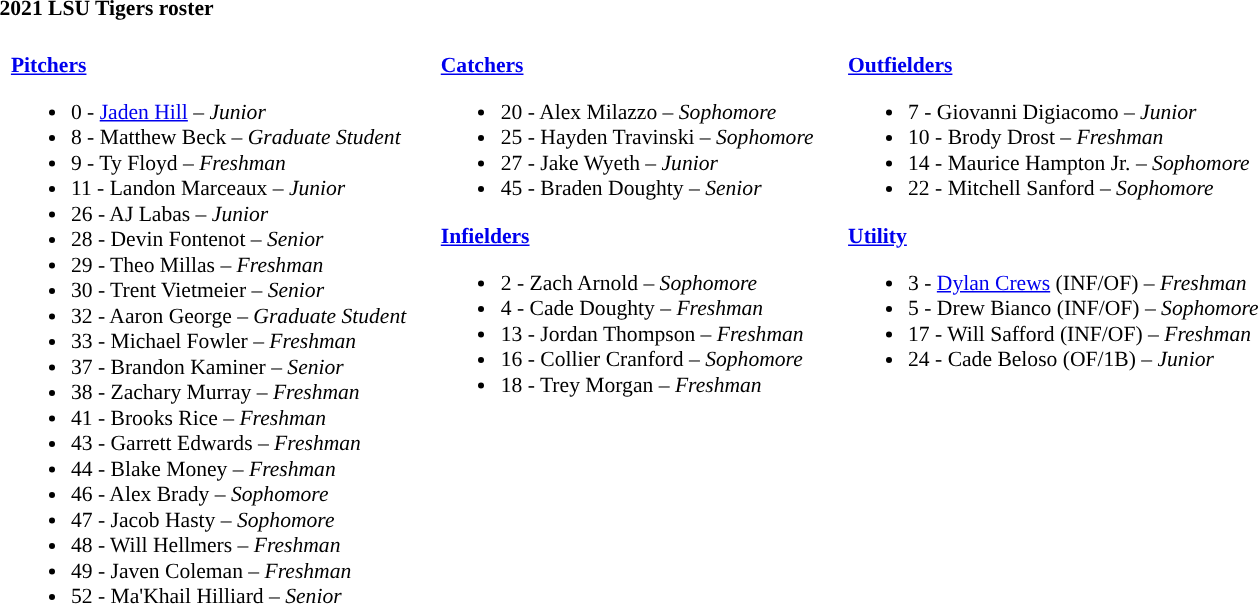<table class="toccolours" style="text-align: left; font-size:90%;">
<tr>
<th colspan="9">2021 LSU Tigers roster</th>
</tr>
<tr>
<td width="03"> </td>
<td valign="top"><br><strong><a href='#'>Pitchers</a></strong><ul><li>0 - <a href='#'>Jaden Hill</a> – <em>Junior</em></li><li>8 - Matthew Beck – <em>Graduate Student</em></li><li>9 - Ty Floyd – <em>Freshman</em></li><li>11 - Landon Marceaux – <em>Junior</em></li><li>26 - AJ Labas – <em>Junior</em></li><li>28 - Devin Fontenot – <em>Senior</em></li><li>29 - Theo Millas – <em>Freshman</em></li><li>30 - Trent Vietmeier – <em>Senior</em></li><li>32 - Aaron George – <em>Graduate Student</em></li><li>33 - Michael Fowler – <em>Freshman</em></li><li>37 - Brandon Kaminer – <em>Senior</em></li><li>38 - Zachary Murray – <em>Freshman</em></li><li>41 - Brooks Rice – <em>Freshman</em></li><li>43 - Garrett Edwards – <em>Freshman</em></li><li>44 - Blake Money – <em>Freshman</em></li><li>46 - Alex Brady – <em>Sophomore</em></li><li>47 - Jacob Hasty – <em>Sophomore</em></li><li>48 - Will Hellmers – <em>Freshman</em></li><li>49 - Javen Coleman – <em>Freshman</em></li><li>52 - Ma'Khail Hilliard – <em>Senior</em></li></ul></td>
<td width="15"> </td>
<td valign="top"><br><strong><a href='#'>Catchers</a></strong><ul><li>20 - Alex Milazzo – <em>Sophomore</em></li><li>25 - Hayden Travinski – <em>Sophomore</em></li><li>27 - Jake Wyeth – <em>Junior</em></li><li>45 - Braden Doughty – <em>Senior</em></li></ul><strong><a href='#'>Infielders</a></strong><ul><li>2 - Zach Arnold – <em>Sophomore</em></li><li>4 - Cade Doughty – <em>Freshman</em></li><li>13 - Jordan Thompson – <em>Freshman</em></li><li>16 - Collier Cranford – <em>Sophomore</em></li><li>18 - Trey Morgan – <em>Freshman</em></li></ul></td>
<td width="15"> </td>
<td valign="top"><br><strong><a href='#'>Outfielders</a></strong><ul><li>7 - Giovanni Digiacomo – <em>Junior</em></li><li>10 - Brody Drost – <em>Freshman</em></li><li>14 - Maurice Hampton Jr. – <em>Sophomore</em></li><li>22 - Mitchell Sanford – <em>Sophomore</em></li></ul><strong><a href='#'>Utility</a></strong><ul><li>3 - <a href='#'>Dylan Crews</a> (INF/OF) – <em>Freshman</em></li><li>5 - Drew Bianco (INF/OF) – <em>Sophomore</em></li><li>17 - Will Safford (INF/OF) – <em>Freshman</em></li><li>24 - Cade Beloso (OF/1B) – <em>Junior</em></li></ul></td>
<td width="25"> </td>
</tr>
</table>
